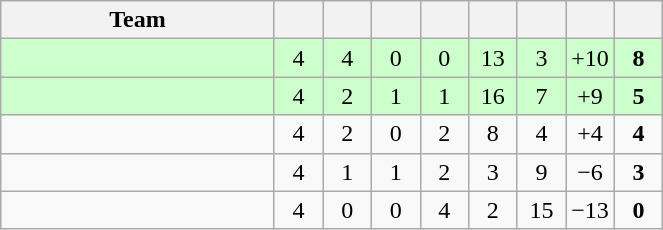<table class="wikitable" style="text-align: center;">
<tr>
<th width=175>Team</th>
<th width=25></th>
<th width=25></th>
<th width=25></th>
<th width=25></th>
<th width=25></th>
<th width=25></th>
<th width=25></th>
<th width=25></th>
</tr>
<tr bgcolor=ccffcc>
<td style="text-align:left;"></td>
<td>4</td>
<td>4</td>
<td>0</td>
<td>0</td>
<td>13</td>
<td>3</td>
<td>+10</td>
<td><strong>8</strong></td>
</tr>
<tr bgcolor=ccffcc>
<td style="text-align:left;"></td>
<td>4</td>
<td>2</td>
<td>1</td>
<td>1</td>
<td>16</td>
<td>7</td>
<td>+9</td>
<td><strong>5</strong></td>
</tr>
<tr>
<td style="text-align:left;"></td>
<td>4</td>
<td>2</td>
<td>0</td>
<td>2</td>
<td>8</td>
<td>4</td>
<td>+4</td>
<td><strong>4</strong></td>
</tr>
<tr>
<td style="text-align:left;"></td>
<td>4</td>
<td>1</td>
<td>1</td>
<td>2</td>
<td>3</td>
<td>9</td>
<td>−6</td>
<td><strong>3</strong></td>
</tr>
<tr>
<td style="text-align:left;"></td>
<td>4</td>
<td>0</td>
<td>0</td>
<td>4</td>
<td>2</td>
<td>15</td>
<td>−13</td>
<td><strong>0</strong></td>
</tr>
</table>
